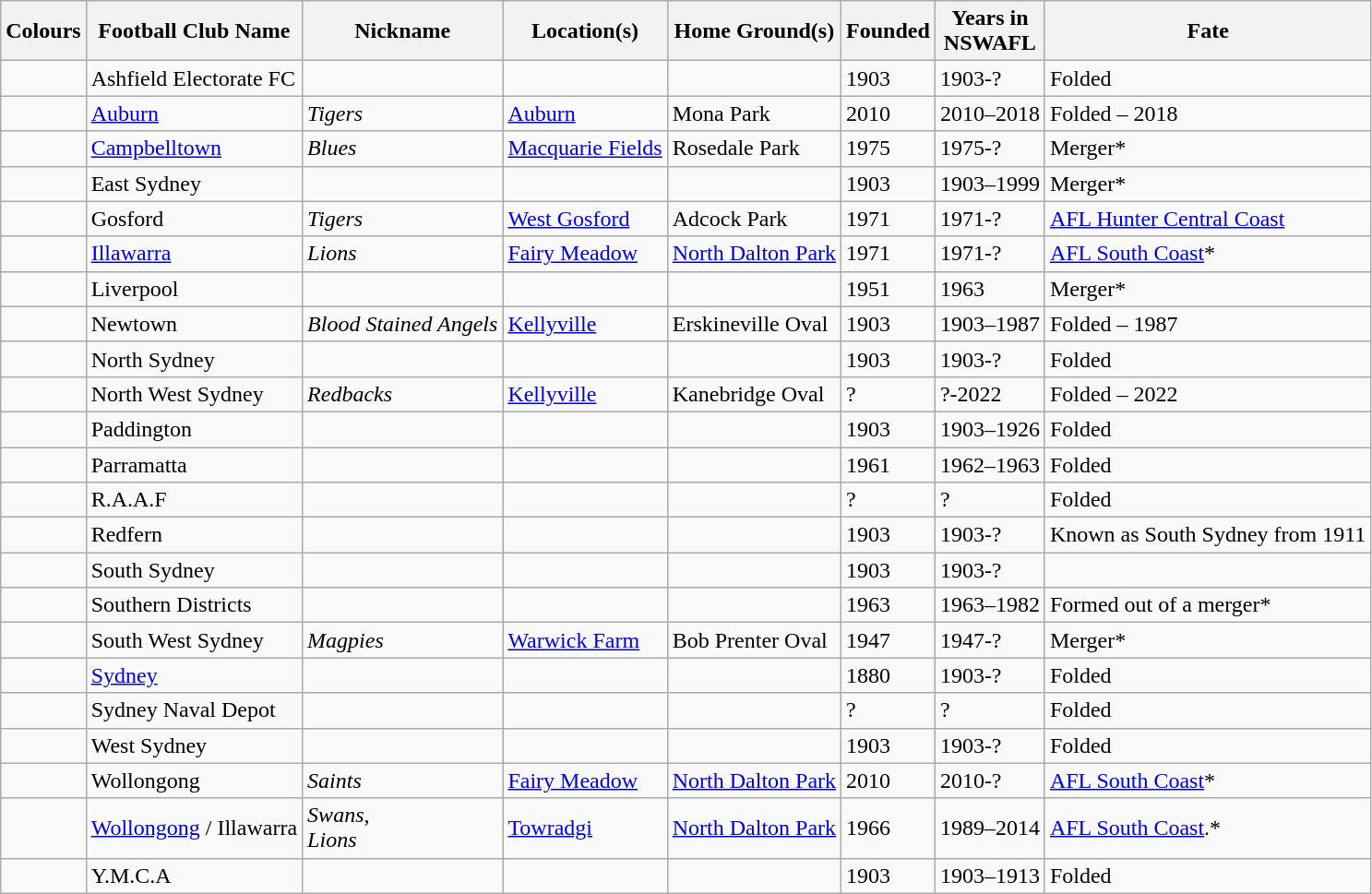<table class="wikitable sortable">
<tr>
<th>Colours</th>
<th>Football Club Name</th>
<th>Nickname</th>
<th>Location(s)</th>
<th>Home Ground(s)</th>
<th>Founded</th>
<th>Years in<br>NSWAFL</th>
<th>Fate</th>
</tr>
<tr>
<td></td>
<td>Ashfield Electorate FC</td>
<td></td>
<td></td>
<td></td>
<td>1903</td>
<td>1903-?</td>
<td>Folded</td>
</tr>
<tr>
<td></td>
<td><a href='#'>Auburn</a></td>
<td><em>Tigers</em></td>
<td><a href='#'>Auburn</a></td>
<td>Mona Park</td>
<td>2010</td>
<td>2010–2018</td>
<td>Folded – 2018</td>
</tr>
<tr>
<td></td>
<td><a href='#'>Campbelltown</a></td>
<td><em>Blues</em></td>
<td><a href='#'>Macquarie Fields</a></td>
<td>Rosedale Park</td>
<td>1975</td>
<td>1975-?</td>
<td>Merger*</td>
</tr>
<tr>
<td></td>
<td>East Sydney</td>
<td></td>
<td></td>
<td></td>
<td>1903</td>
<td>1903–1999</td>
<td>Merger*</td>
</tr>
<tr>
<td></td>
<td>Gosford</td>
<td><em>Tigers</em></td>
<td><a href='#'>West Gosford</a></td>
<td>Adcock Park</td>
<td>1971</td>
<td>1971-?</td>
<td><a href='#'>AFL Hunter Central Coast</a></td>
</tr>
<tr>
<td></td>
<td><a href='#'>Illawarra</a></td>
<td><em>Lions</em></td>
<td><a href='#'>Fairy Meadow</a></td>
<td><a href='#'>North Dalton Park</a></td>
<td>1971</td>
<td>1971-?</td>
<td><a href='#'>AFL South Coast</a>*</td>
</tr>
<tr>
<td></td>
<td>Liverpool</td>
<td></td>
<td></td>
<td></td>
<td>1951</td>
<td>1963</td>
<td>Merger*</td>
</tr>
<tr>
<td></td>
<td>Newtown</td>
<td><em>Blood Stained Angels</em></td>
<td><a href='#'>Kellyville</a></td>
<td>Erskineville Oval</td>
<td>1903</td>
<td>1903–1987</td>
<td>Folded – 1987</td>
</tr>
<tr>
<td></td>
<td>North Sydney</td>
<td></td>
<td></td>
<td></td>
<td>1903</td>
<td>1903-?</td>
<td>Folded</td>
</tr>
<tr>
<td></td>
<td>North West Sydney</td>
<td><em>Redbacks</em></td>
<td><a href='#'>Kellyville</a></td>
<td>Kanebridge Oval</td>
<td>?</td>
<td>?-2022</td>
<td>Folded – 2022</td>
</tr>
<tr>
<td></td>
<td>Paddington</td>
<td></td>
<td></td>
<td></td>
<td>1903</td>
<td>1903–1926</td>
<td>Folded</td>
</tr>
<tr>
<td></td>
<td>Parramatta</td>
<td></td>
<td></td>
<td></td>
<td>1961</td>
<td>1962–1963</td>
<td>Folded</td>
</tr>
<tr>
<td></td>
<td>R.A.A.F</td>
<td></td>
<td></td>
<td></td>
<td>?</td>
<td>?</td>
<td>Folded</td>
</tr>
<tr>
<td></td>
<td>Redfern</td>
<td></td>
<td></td>
<td></td>
<td>1903</td>
<td>1903-?</td>
<td>Known as South Sydney from 1911</td>
</tr>
<tr>
<td></td>
<td>South Sydney</td>
<td></td>
<td></td>
<td></td>
<td>1903</td>
<td>1903-?</td>
<td></td>
</tr>
<tr>
<td></td>
<td>Southern Districts</td>
<td></td>
<td></td>
<td></td>
<td>1963</td>
<td>1963–1982</td>
<td>Formed out of a merger*</td>
</tr>
<tr>
<td></td>
<td>South West Sydney</td>
<td><em>Magpies</em></td>
<td><a href='#'>Warwick Farm</a></td>
<td>Bob Prenter Oval</td>
<td>1947</td>
<td>1947-?</td>
<td>Merger*</td>
</tr>
<tr>
<td></td>
<td><a href='#'>Sydney</a></td>
<td></td>
<td></td>
<td></td>
<td>1880</td>
<td>1903-?</td>
<td>Folded</td>
</tr>
<tr>
<td></td>
<td>Sydney Naval Depot</td>
<td></td>
<td></td>
<td></td>
<td>?</td>
<td>?</td>
<td>Folded</td>
</tr>
<tr>
<td></td>
<td>West Sydney</td>
<td></td>
<td></td>
<td></td>
<td>1903</td>
<td>1903-?</td>
<td>Folded</td>
</tr>
<tr>
<td></td>
<td>Wollongong</td>
<td><em>Saints</em></td>
<td><a href='#'>Fairy Meadow</a></td>
<td><a href='#'>North Dalton Park</a></td>
<td>2010</td>
<td>2010-?</td>
<td><a href='#'>AFL South Coast</a>*</td>
</tr>
<tr>
<td></td>
<td><a href='#'>Wollongong</a> / Illawarra</td>
<td><em>Swans</em>,<br> <em>Lions</em></td>
<td><a href='#'>Towradgi</a></td>
<td><a href='#'>North Dalton Park</a></td>
<td>1966</td>
<td>1989–2014</td>
<td><a href='#'>AFL South Coast</a>.*</td>
</tr>
<tr>
<td></td>
<td>Y.M.C.A</td>
<td></td>
<td></td>
<td></td>
<td>1903</td>
<td>1903–1913</td>
<td>Folded</td>
</tr>
</table>
